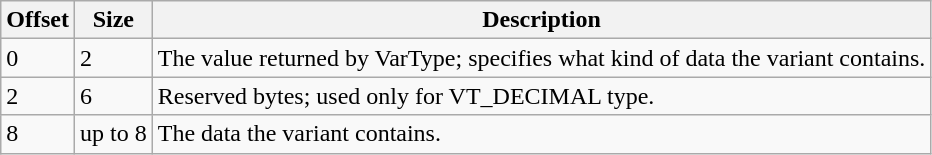<table class="wikitable">
<tr>
<th>Offset</th>
<th>Size</th>
<th>Description</th>
</tr>
<tr>
<td>0</td>
<td>2</td>
<td>The value returned by VarType; specifies what kind of data the variant contains.</td>
</tr>
<tr>
<td>2</td>
<td>6</td>
<td>Reserved bytes; used only for VT_DECIMAL type.</td>
</tr>
<tr>
<td>8</td>
<td>up to 8</td>
<td>The data the variant contains.</td>
</tr>
</table>
